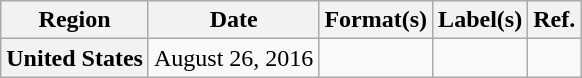<table class="wikitable plainrowheaders">
<tr>
<th>Region</th>
<th>Date</th>
<th>Format(s)</th>
<th>Label(s)</th>
<th>Ref.</th>
</tr>
<tr>
<th scope="row">United States</th>
<td>August 26, 2016</td>
<td></td>
<td></td>
<td></td>
</tr>
</table>
